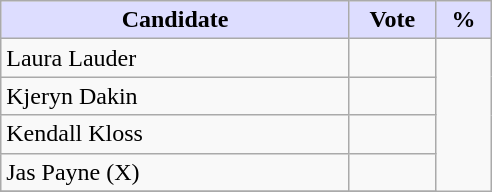<table class="wikitable">
<tr>
<th style="background:#ddf; width:225px;">Candidate</th>
<th style="background:#ddf; width:50px;">Vote</th>
<th style="background:#ddf; width:30px;">%</th>
</tr>
<tr>
<td>Laura Lauder</td>
<td></td>
</tr>
<tr>
<td>Kjeryn Dakin</td>
<td></td>
</tr>
<tr>
<td>Kendall Kloss</td>
<td></td>
</tr>
<tr>
<td>Jas Payne (X)</td>
<td></td>
</tr>
<tr>
</tr>
</table>
